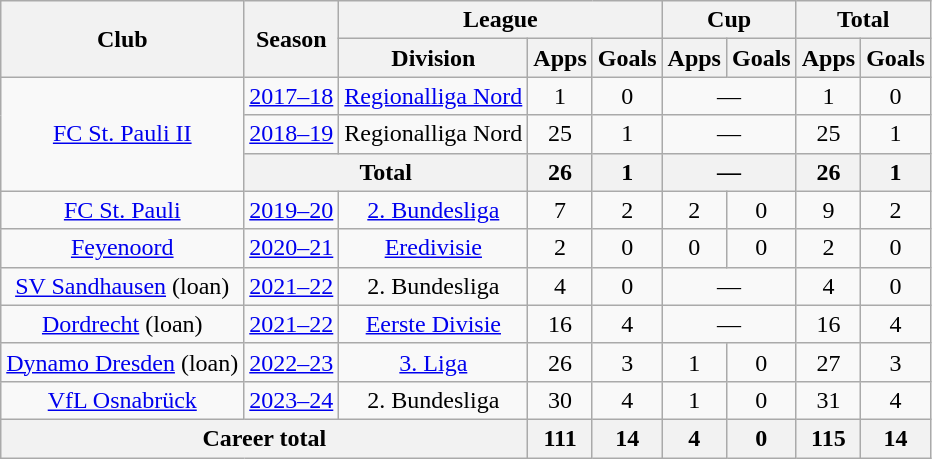<table class="wikitable nowrap" style="text-align:center">
<tr>
<th rowspan="2">Club</th>
<th rowspan="2">Season</th>
<th colspan="3">League</th>
<th colspan="2">Cup</th>
<th colspan="2">Total</th>
</tr>
<tr>
<th>Division</th>
<th>Apps</th>
<th>Goals</th>
<th>Apps</th>
<th>Goals</th>
<th>Apps</th>
<th>Goals</th>
</tr>
<tr>
<td rowspan="3"><a href='#'>FC St. Pauli II</a></td>
<td><a href='#'>2017–18</a></td>
<td><a href='#'>Regionalliga Nord</a></td>
<td>1</td>
<td>0</td>
<td colspan="2">—</td>
<td>1</td>
<td>0</td>
</tr>
<tr>
<td><a href='#'>2018–19</a></td>
<td>Regionalliga Nord</td>
<td>25</td>
<td>1</td>
<td colspan="2">—</td>
<td>25</td>
<td>1</td>
</tr>
<tr>
<th colspan="2">Total</th>
<th>26</th>
<th>1</th>
<th colspan="2">—</th>
<th>26</th>
<th>1</th>
</tr>
<tr>
<td><a href='#'>FC St. Pauli</a></td>
<td><a href='#'>2019–20</a></td>
<td><a href='#'>2. Bundesliga</a></td>
<td>7</td>
<td>2</td>
<td>2</td>
<td>0</td>
<td>9</td>
<td>2</td>
</tr>
<tr>
<td><a href='#'>Feyenoord</a></td>
<td><a href='#'>2020–21</a></td>
<td><a href='#'>Eredivisie</a></td>
<td>2</td>
<td>0</td>
<td>0</td>
<td>0</td>
<td>2</td>
<td>0</td>
</tr>
<tr>
<td><a href='#'>SV Sandhausen</a> (loan)</td>
<td><a href='#'>2021–22</a></td>
<td>2. Bundesliga</td>
<td>4</td>
<td>0</td>
<td colspan="2">—</td>
<td>4</td>
<td>0</td>
</tr>
<tr>
<td><a href='#'>Dordrecht</a> (loan)</td>
<td><a href='#'>2021–22</a></td>
<td><a href='#'>Eerste Divisie</a></td>
<td>16</td>
<td>4</td>
<td colspan="2">—</td>
<td>16</td>
<td>4</td>
</tr>
<tr>
<td><a href='#'>Dynamo Dresden</a> (loan)</td>
<td><a href='#'>2022–23</a></td>
<td><a href='#'>3. Liga</a></td>
<td>26</td>
<td>3</td>
<td>1</td>
<td>0</td>
<td>27</td>
<td>3</td>
</tr>
<tr>
<td><a href='#'>VfL Osnabrück</a></td>
<td><a href='#'>2023–24</a></td>
<td>2. Bundesliga</td>
<td>30</td>
<td>4</td>
<td>1</td>
<td>0</td>
<td>31</td>
<td>4</td>
</tr>
<tr>
<th colspan="3">Career total</th>
<th>111</th>
<th>14</th>
<th>4</th>
<th>0</th>
<th>115</th>
<th>14</th>
</tr>
</table>
